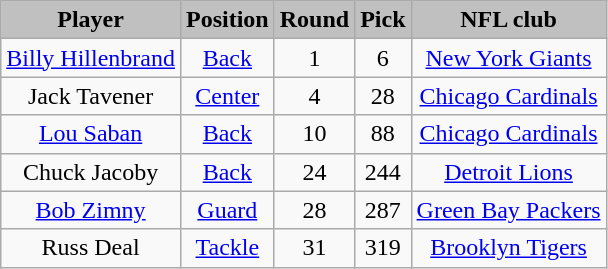<table class="wikitable" style="text-align:center;">
<tr style="background:#C0C0C0;">
<td><strong>Player</strong></td>
<td><strong>Position</strong></td>
<td><strong>Round</strong></td>
<td><strong>Pick</strong></td>
<td><strong>NFL club</strong></td>
</tr>
<tr align="center" bgcolor="">
<td><a href='#'>Billy Hillenbrand</a></td>
<td><a href='#'>Back</a></td>
<td>1</td>
<td>6</td>
<td><a href='#'>New York Giants</a></td>
</tr>
<tr align="center" bgcolor="">
<td>Jack Tavener</td>
<td><a href='#'>Center</a></td>
<td>4</td>
<td>28</td>
<td><a href='#'>Chicago Cardinals</a></td>
</tr>
<tr align="center" bgcolor="">
<td><a href='#'>Lou Saban</a></td>
<td><a href='#'>Back</a></td>
<td>10</td>
<td>88</td>
<td><a href='#'>Chicago Cardinals</a></td>
</tr>
<tr align="center" bgcolor="">
<td>Chuck Jacoby</td>
<td><a href='#'>Back</a></td>
<td>24</td>
<td>244</td>
<td><a href='#'>Detroit Lions</a></td>
</tr>
<tr align="center" bgcolor="">
<td><a href='#'>Bob Zimny</a></td>
<td><a href='#'>Guard</a></td>
<td>28</td>
<td>287</td>
<td><a href='#'>Green Bay Packers</a></td>
</tr>
<tr align="center" bgcolor="">
<td>Russ Deal</td>
<td><a href='#'>Tackle</a></td>
<td>31</td>
<td>319</td>
<td><a href='#'>Brooklyn Tigers</a></td>
</tr>
</table>
